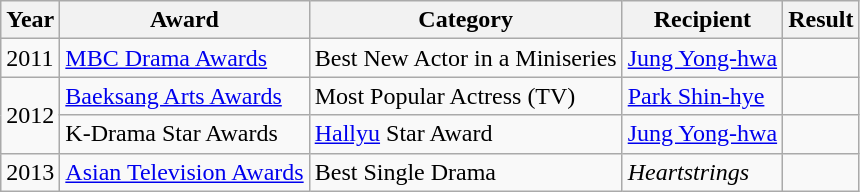<table class="wikitable">
<tr>
<th>Year</th>
<th>Award</th>
<th>Category</th>
<th>Recipient</th>
<th>Result</th>
</tr>
<tr>
<td>2011</td>
<td><a href='#'>MBC Drama Awards</a></td>
<td>Best New Actor in a Miniseries</td>
<td><a href='#'>Jung Yong-hwa</a></td>
<td></td>
</tr>
<tr>
<td rowspan=2>2012</td>
<td><a href='#'>Baeksang Arts Awards</a></td>
<td>Most Popular Actress (TV)</td>
<td><a href='#'>Park Shin-hye</a></td>
<td></td>
</tr>
<tr>
<td>K-Drama Star Awards</td>
<td><a href='#'>Hallyu</a> Star Award</td>
<td><a href='#'>Jung Yong-hwa</a></td>
<td></td>
</tr>
<tr>
<td>2013</td>
<td><a href='#'>Asian Television Awards</a></td>
<td>Best Single Drama</td>
<td><em>Heartstrings</em></td>
<td></td>
</tr>
</table>
